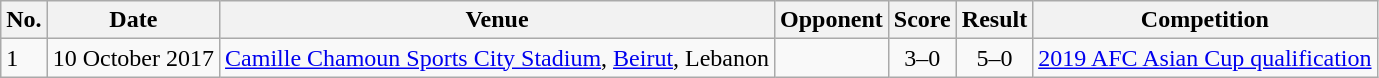<table class="wikitable sortable" style="font-size:100%;">
<tr>
<th>No.</th>
<th>Date</th>
<th>Venue</th>
<th>Opponent</th>
<th>Score</th>
<th>Result</th>
<th>Competition</th>
</tr>
<tr>
<td>1</td>
<td>10 October 2017</td>
<td><a href='#'>Camille Chamoun Sports City Stadium</a>, <a href='#'>Beirut</a>, Lebanon</td>
<td></td>
<td align="center">3–0</td>
<td align="center">5–0</td>
<td><a href='#'>2019 AFC Asian Cup qualification</a></td>
</tr>
</table>
